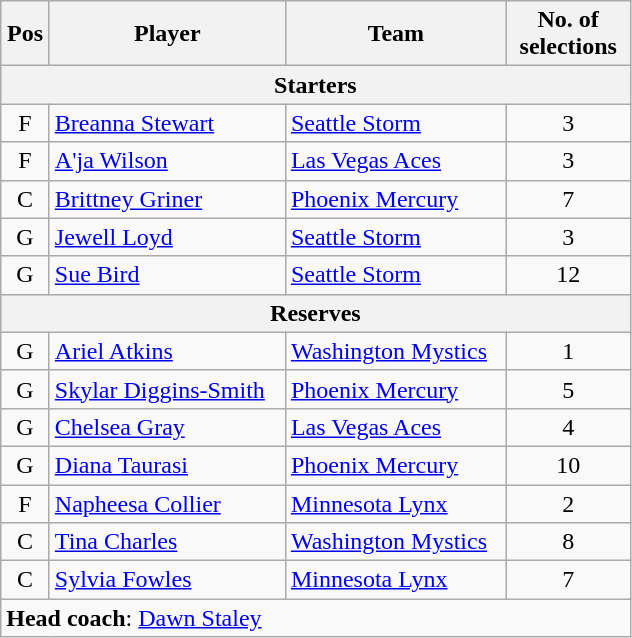<table class="wikitable" style="text-align:center">
<tr>
<th scope="col" width="25px">Pos</th>
<th scope="col" width="150px">Player</th>
<th scope="col" width="140px">Team</th>
<th scope="col" width="75px">No. of selections</th>
</tr>
<tr>
<th scope="col" colspan="5">Starters</th>
</tr>
<tr>
<td>F</td>
<td style="text-align:left"><a href='#'>Breanna Stewart</a></td>
<td style="text-align:left"><a href='#'>Seattle Storm</a></td>
<td>3</td>
</tr>
<tr>
<td>F</td>
<td style="text-align:left"><a href='#'>A'ja Wilson</a></td>
<td style="text-align:left"><a href='#'>Las Vegas Aces</a></td>
<td>3</td>
</tr>
<tr>
<td>C</td>
<td style="text-align:left"><a href='#'>Brittney Griner</a></td>
<td style="text-align:left"><a href='#'>Phoenix Mercury</a></td>
<td>7</td>
</tr>
<tr>
<td>G</td>
<td style="text-align:left"><a href='#'>Jewell Loyd</a></td>
<td style="text-align:left"><a href='#'>Seattle Storm</a></td>
<td>3</td>
</tr>
<tr>
<td>G</td>
<td style="text-align:left"><a href='#'>Sue Bird</a></td>
<td style="text-align:left"><a href='#'>Seattle Storm</a></td>
<td>12</td>
</tr>
<tr>
<th scope="col" colspan="5">Reserves</th>
</tr>
<tr>
<td>G</td>
<td style="text-align:left"><a href='#'>Ariel Atkins</a></td>
<td style="text-align:left"><a href='#'>Washington Mystics</a></td>
<td>1</td>
</tr>
<tr>
<td>G</td>
<td style="text-align:left"><a href='#'>Skylar Diggins-Smith</a></td>
<td style="text-align:left"><a href='#'>Phoenix Mercury</a></td>
<td>5</td>
</tr>
<tr>
<td>G</td>
<td style="text-align:left"><a href='#'>Chelsea Gray</a></td>
<td style="text-align:left"><a href='#'>Las Vegas Aces</a></td>
<td>4</td>
</tr>
<tr>
<td>G</td>
<td style="text-align:left"><a href='#'>Diana Taurasi</a></td>
<td style="text-align:left"><a href='#'>Phoenix Mercury</a></td>
<td>10</td>
</tr>
<tr>
<td>F</td>
<td style="text-align:left"><a href='#'>Napheesa Collier</a></td>
<td style="text-align:left"><a href='#'>Minnesota Lynx</a></td>
<td>2</td>
</tr>
<tr>
<td>C</td>
<td style="text-align:left"><a href='#'>Tina Charles</a></td>
<td style="text-align:left"><a href='#'>Washington Mystics</a></td>
<td>8</td>
</tr>
<tr>
<td>C</td>
<td style="text-align:left"><a href='#'>Sylvia Fowles</a></td>
<td style="text-align:left"><a href='#'>Minnesota Lynx</a></td>
<td>7</td>
</tr>
<tr>
<td style="text-align:left" colspan="5"><strong>Head coach</strong>: <a href='#'>Dawn Staley</a></td>
</tr>
</table>
